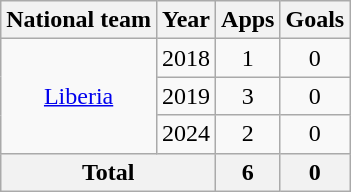<table class=wikitable style=text-align:center>
<tr>
<th>National team</th>
<th>Year</th>
<th>Apps</th>
<th>Goals</th>
</tr>
<tr>
<td rowspan="3"><a href='#'>Liberia</a></td>
<td>2018</td>
<td>1</td>
<td>0</td>
</tr>
<tr>
<td>2019</td>
<td>3</td>
<td>0</td>
</tr>
<tr>
<td>2024</td>
<td>2</td>
<td>0</td>
</tr>
<tr>
<th colspan="2">Total</th>
<th>6</th>
<th>0</th>
</tr>
</table>
